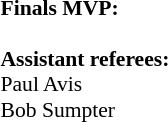<table style="width:100%; font-size:90%;">
<tr>
<td style="width:50%; vertical-align:top;"><br><strong>Finals MVP:</strong>
<br>
<br><strong>Assistant referees:</strong>
<br> Paul Avis
<br> Bob Sumpter</td>
</tr>
</table>
